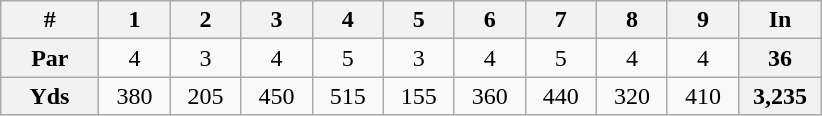<table class="wikitable" style="text-align: center;">
<tr>
<th>#</th>
<th>1</th>
<th>2</th>
<th>3</th>
<th>4</th>
<th>5</th>
<th>6</th>
<th>7</th>
<th>8</th>
<th>9</th>
<th>In</th>
</tr>
<tr>
<th>Par</th>
<td>    4    </td>
<td>    3    </td>
<td>    4    </td>
<td>    5    </td>
<td>    3    </td>
<td>    4    </td>
<td>    5    </td>
<td>    4    </td>
<td>    4    </td>
<th>    36    </th>
</tr>
<tr>
<th>    Yds    </th>
<td>380</td>
<td>205</td>
<td>450</td>
<td>515</td>
<td>155</td>
<td>360</td>
<td>440</td>
<td>320</td>
<td>410</td>
<th>3,235</th>
</tr>
</table>
